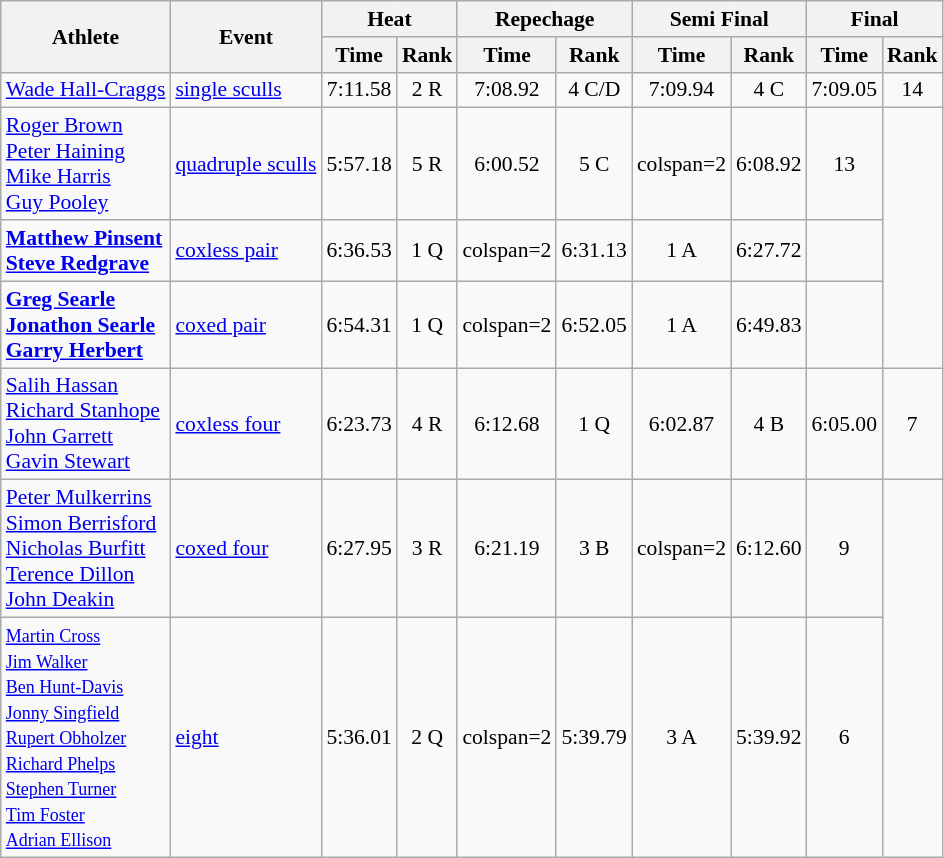<table class=wikitable style="font-size:90%">
<tr>
<th rowspan="2">Athlete</th>
<th rowspan="2">Event</th>
<th colspan="2">Heat</th>
<th colspan="2">Repechage</th>
<th colspan="2">Semi Final</th>
<th colspan="2">Final</th>
</tr>
<tr>
<th>Time</th>
<th>Rank</th>
<th>Time</th>
<th>Rank</th>
<th>Time</th>
<th>Rank</th>
<th>Time</th>
<th>Rank</th>
</tr>
<tr style="text-align:center">
<td style="text-align:left"><a href='#'>Wade Hall-Craggs</a></td>
<td style="text-align:left"><a href='#'>single sculls</a></td>
<td>7:11.58</td>
<td>2 R</td>
<td>7:08.92</td>
<td>4 C/D</td>
<td>7:09.94</td>
<td>4 C</td>
<td>7:09.05</td>
<td>14</td>
</tr>
<tr style="text-align:center">
<td style="text-align:left"><a href='#'>Roger Brown</a><br><a href='#'>Peter Haining</a><br><a href='#'>Mike Harris</a><br><a href='#'>Guy Pooley</a></td>
<td style="text-align:left"><a href='#'>quadruple sculls</a></td>
<td>5:57.18</td>
<td>5 R</td>
<td>6:00.52</td>
<td>5 C</td>
<td>colspan=2</td>
<td>6:08.92</td>
<td>13</td>
</tr>
<tr style="text-align:center">
<td style="text-align:left"><strong><a href='#'>Matthew Pinsent</a><br><a href='#'>Steve Redgrave</a></strong></td>
<td style="text-align:left"><a href='#'>coxless pair</a></td>
<td>6:36.53</td>
<td>1 Q</td>
<td>colspan=2</td>
<td>6:31.13</td>
<td>1 A</td>
<td>6:27.72</td>
<td></td>
</tr>
<tr style="text-align:center">
<td style="text-align:left"><strong><a href='#'>Greg Searle</a><br><a href='#'>Jonathon Searle</a><br><a href='#'>Garry Herbert</a></strong></td>
<td style="text-align:left"><a href='#'>coxed pair</a></td>
<td>6:54.31</td>
<td>1 Q</td>
<td>colspan=2</td>
<td>6:52.05</td>
<td>1 A</td>
<td>6:49.83</td>
<td></td>
</tr>
<tr style="text-align:center">
<td style="text-align:left"><a href='#'>Salih Hassan</a><br><a href='#'>Richard Stanhope</a><br><a href='#'>John Garrett</a><br><a href='#'>Gavin Stewart</a></td>
<td style="text-align:left"><a href='#'>coxless four</a></td>
<td>6:23.73</td>
<td>4 R</td>
<td>6:12.68</td>
<td>1 Q</td>
<td>6:02.87</td>
<td>4 B</td>
<td>6:05.00</td>
<td>7</td>
</tr>
<tr style="text-align:center">
<td style="text-align:left"><a href='#'>Peter Mulkerrins</a><br><a href='#'>Simon Berrisford</a><br><a href='#'>Nicholas Burfitt</a><br><a href='#'>Terence Dillon</a><br><a href='#'>John Deakin</a></td>
<td style="text-align:left"><a href='#'>coxed four</a></td>
<td>6:27.95</td>
<td>3 R</td>
<td>6:21.19</td>
<td>3 B</td>
<td>colspan=2</td>
<td>6:12.60</td>
<td>9</td>
</tr>
<tr style="text-align:center">
<td style="text-align:left"><small><a href='#'>Martin Cross</a><br><a href='#'>Jim Walker</a><br><a href='#'>Ben Hunt-Davis</a><br><a href='#'>Jonny Singfield</a><br><a href='#'>Rupert Obholzer</a><br><a href='#'>Richard Phelps</a><br><a href='#'>Stephen Turner</a><br><a href='#'>Tim Foster</a><br><a href='#'>Adrian Ellison</a></small></td>
<td style="text-align:left"><a href='#'>eight</a></td>
<td>5:36.01</td>
<td>2 Q</td>
<td>colspan=2</td>
<td>5:39.79</td>
<td>3 A</td>
<td>5:39.92</td>
<td>6</td>
</tr>
</table>
